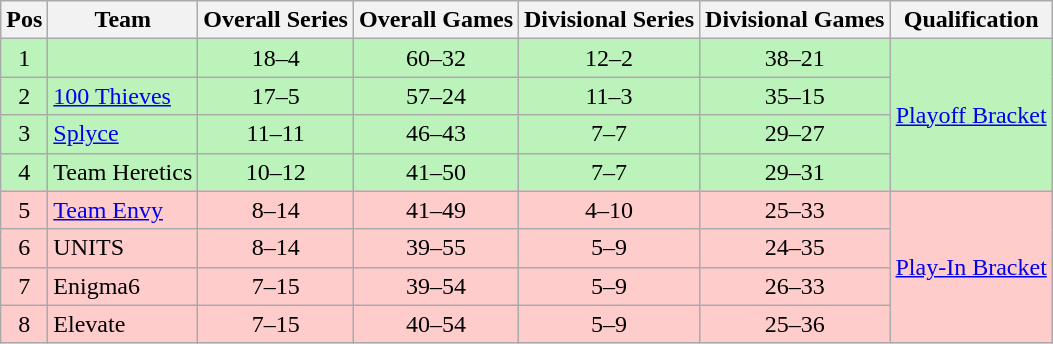<table class="wikitable" style="text-align:middle">
<tr>
<th>Pos</th>
<th>Team</th>
<th>Overall Series</th>
<th>Overall Games</th>
<th>Divisional Series</th>
<th>Divisional Games</th>
<th>Qualification</th>
</tr>
<tr>
<td style="text-align:center; background:#BBF3BB;">1</td>
<td style="text-align:left; background:#BBF3BB;"></td>
<td style="text-align:center; background:#BBF3BB;">18–4</td>
<td style="text-align:center; background:#BBF3BB;">60–32</td>
<td style="text-align:center; background:#BBF3BB;">12–2</td>
<td style="text-align:center; background:#BBF3BB;">38–21</td>
<td style="text-align:center; background:#BBF3BB;" rowspan="4"><a href='#'>Playoff Bracket</a></td>
</tr>
<tr>
<td style="text-align:center; background:#BBF3BB;">2</td>
<td style="text-align:left; background:#BBF3BB;"><a href='#'>100 Thieves</a></td>
<td style="text-align:center; background:#BBF3BB;">17–5</td>
<td style="text-align:center; background:#BBF3BB;">57–24</td>
<td style="text-align:center; background:#BBF3BB;">11–3</td>
<td style="text-align:center; background:#BBF3BB;">35–15</td>
</tr>
<tr>
<td style="text-align:center; background:#BBF3BB;">3</td>
<td style="text-align:left; background:#BBF3BB;"><a href='#'>Splyce</a></td>
<td style="text-align:center; background:#BBF3BB;">11–11</td>
<td style="text-align:center; background:#BBF3BB;">46–43</td>
<td style="text-align:center; background:#BBF3BB;">7–7</td>
<td style="text-align:center; background:#BBF3BB;">29–27</td>
</tr>
<tr>
<td style="text-align:center; background:#BBF3BB;">4</td>
<td style="text-align:left; background:#BBF3BB;">Team Heretics</td>
<td style="text-align:center; background:#BBF3BB;">10–12</td>
<td style="text-align:center; background:#BBF3BB;">41–50</td>
<td style="text-align:center; background:#BBF3BB;">7–7</td>
<td style="text-align:center; background:#BBF3BB;">29–31</td>
</tr>
<tr>
<td style="text-align:center; background:#FFCCCC;">5</td>
<td style="text-align:left; background:#FFCCCC;"><a href='#'>Team Envy</a></td>
<td style="text-align:center; background:#FFCCCC;">8–14</td>
<td style="text-align:center; background:#FFCCCC;">41–49</td>
<td style="text-align:center; background:#FFCCCC;">4–10</td>
<td style="text-align:center; background:#FFCCCC;">25–33</td>
<td style="text-align:center; background:#FFCCCC;" rowspan="4"><a href='#'>Play-In Bracket</a></td>
</tr>
<tr>
<td style="text-align:center; background:#FFCCCC;">6</td>
<td style="text-align:left; background:#FFCCCC;">UNITS</td>
<td style="text-align:center; background:#FFCCCC;">8–14</td>
<td style="text-align:center; background:#FFCCCC;">39–55</td>
<td style="text-align:center; background:#FFCCCC;">5–9</td>
<td style="text-align:center; background:#FFCCCC;">24–35</td>
</tr>
<tr>
<td style="text-align:center; background:#FFCCCC;">7</td>
<td style="text-align:left; background:#FFCCCC;">Enigma6</td>
<td style="text-align:center; background:#FFCCCC;">7–15</td>
<td style="text-align:center; background:#FFCCCC;">39–54</td>
<td style="text-align:center; background:#FFCCCC;">5–9</td>
<td style="text-align:center; background:#FFCCCC;">26–33</td>
</tr>
<tr>
<td style="text-align:center; background:#FFCCCC;">8</td>
<td style="text-align:left; background:#FFCCCC;">Elevate</td>
<td style="text-align:center; background:#FFCCCC;">7–15</td>
<td style="text-align:center; background:#FFCCCC;">40–54</td>
<td style="text-align:center; background:#FFCCCC;">5–9</td>
<td style="text-align:center; background:#FFCCCC;">25–36</td>
</tr>
</table>
